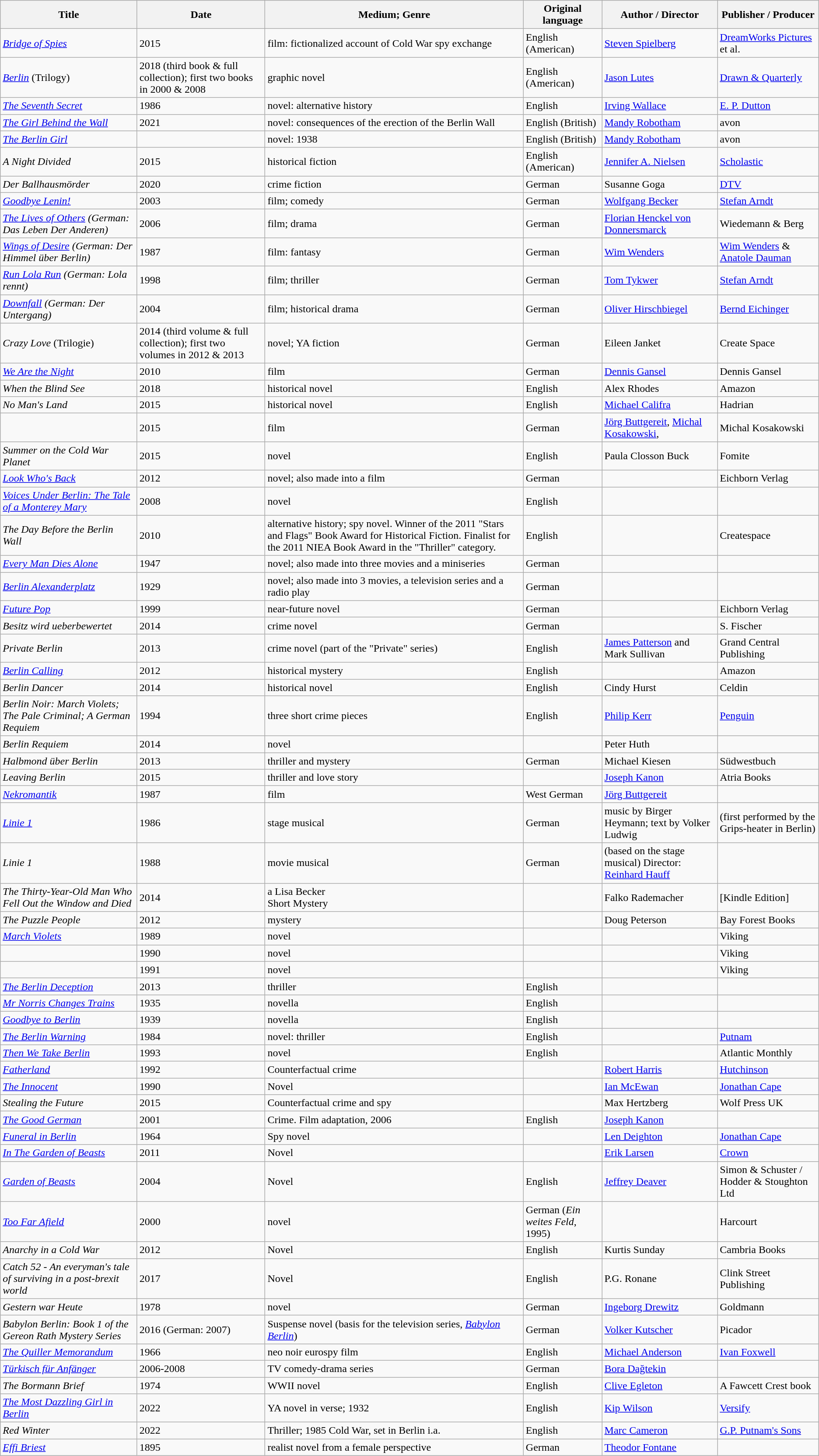<table class="wikitable sortable">
<tr>
<th>Title</th>
<th>Date</th>
<th>Medium; Genre</th>
<th>Original language</th>
<th>Author / Director</th>
<th>Publisher / Producer</th>
</tr>
<tr>
<td><em><a href='#'>Bridge of Spies</a></em></td>
<td>2015</td>
<td>film: fictionalized account of Cold War spy exchange</td>
<td>English (American)</td>
<td><a href='#'>Steven Spielberg</a></td>
<td><a href='#'>DreamWorks Pictures</a> et al.</td>
</tr>
<tr>
<td><em><a href='#'>Berlin</a></em> (Trilogy)</td>
<td>2018 (third book & full collection); first two books in 2000 & 2008</td>
<td>graphic novel</td>
<td>English (American)</td>
<td><a href='#'>Jason Lutes</a></td>
<td><a href='#'>Drawn & Quarterly</a></td>
</tr>
<tr>
<td><em><a href='#'>The Seventh Secret</a></em></td>
<td>1986</td>
<td>novel:  alternative history</td>
<td>English</td>
<td><a href='#'>Irving Wallace</a></td>
<td><a href='#'>E. P. Dutton</a></td>
</tr>
<tr>
<td><em><a href='#'>The Girl Behind the Wall</a></em></td>
<td>2021</td>
<td>novel:  consequences of the erection of the Berlin Wall</td>
<td>English (British)</td>
<td><a href='#'>Mandy Robotham</a></td>
<td>avon</td>
</tr>
<tr>
<td><em><a href='#'>The Berlin Girl</a></em></td>
<td></td>
<td>novel: 1938</td>
<td>English (British)</td>
<td><a href='#'>Mandy Robotham</a></td>
<td>avon</td>
</tr>
<tr>
<td><em>A Night Divided</em></td>
<td>2015</td>
<td>historical fiction</td>
<td>English (American)</td>
<td><a href='#'>Jennifer A. Nielsen</a></td>
<td><a href='#'>Scholastic</a></td>
</tr>
<tr>
<td><em>Der Ballhausmörder</em></td>
<td>2020</td>
<td>crime fiction</td>
<td>German</td>
<td>Susanne Goga</td>
<td><a href='#'>DTV</a></td>
</tr>
<tr>
<td><em><a href='#'>Goodbye Lenin!</a></em></td>
<td>2003</td>
<td>film; comedy</td>
<td>German</td>
<td><a href='#'>Wolfgang Becker</a></td>
<td><a href='#'>Stefan Arndt</a></td>
</tr>
<tr>
<td><em><a href='#'>The Lives of Others</a> (German: Das Leben Der Anderen)</em></td>
<td>2006</td>
<td>film; drama</td>
<td>German</td>
<td><a href='#'>Florian Henckel von Donnersmarck</a></td>
<td>Wiedemann & Berg</td>
</tr>
<tr>
<td><em><a href='#'>Wings of Desire</a> (German: Der Himmel über Berlin)</em></td>
<td>1987</td>
<td>film: fantasy</td>
<td>German</td>
<td><a href='#'>Wim Wenders</a></td>
<td><a href='#'>Wim Wenders</a> & <a href='#'>Anatole Dauman</a></td>
</tr>
<tr>
<td><em><a href='#'>Run Lola Run</a> (German: Lola rennt)</em></td>
<td>1998</td>
<td>film; thriller</td>
<td>German</td>
<td><a href='#'>Tom Tykwer</a></td>
<td><a href='#'>Stefan Arndt</a></td>
</tr>
<tr>
<td><em><a href='#'>Downfall</a> (German: Der Untergang)</em></td>
<td>2004</td>
<td>film; historical drama</td>
<td>German</td>
<td><a href='#'>Oliver Hirschbiegel</a></td>
<td><a href='#'>Bernd Eichinger</a></td>
</tr>
<tr>
<td><em>Crazy Love</em> (Trilogie)</td>
<td>2014 (third volume & full collection); first two volumes in 2012 & 2013</td>
<td>novel; YA fiction</td>
<td>German</td>
<td>Eileen Janket</td>
<td>Create Space</td>
</tr>
<tr>
<td><em><a href='#'>We Are the Night</a></em></td>
<td>2010</td>
<td>film</td>
<td>German</td>
<td><a href='#'>Dennis Gansel</a></td>
<td>Dennis Gansel</td>
</tr>
<tr>
<td><em>When the Blind See</em></td>
<td>2018</td>
<td>historical novel</td>
<td>English</td>
<td>Alex Rhodes</td>
<td>Amazon</td>
</tr>
<tr>
<td><em>No Man's Land</em></td>
<td>2015</td>
<td>historical novel</td>
<td>English</td>
<td><a href='#'>Michael Califra</a></td>
<td>Hadrian</td>
</tr>
<tr>
<td><em></em></td>
<td>2015</td>
<td>film</td>
<td>German</td>
<td><a href='#'>Jörg Buttgereit</a>, <a href='#'>Michal Kosakowski</a>, </td>
<td>Michal Kosakowski</td>
</tr>
<tr>
<td><em>Summer on the Cold War Planet</em></td>
<td>2015</td>
<td>novel</td>
<td>English</td>
<td>Paula Closson Buck</td>
<td>Fomite</td>
</tr>
<tr>
<td><em><a href='#'>Look Who's Back</a></em></td>
<td>2012</td>
<td>novel; also made into a film</td>
<td>German</td>
<td></td>
<td>Eichborn Verlag</td>
</tr>
<tr>
<td><em><a href='#'>Voices Under Berlin: The Tale of a Monterey Mary </a></em></td>
<td>2008</td>
<td>novel</td>
<td>English</td>
<td></td>
<td></td>
</tr>
<tr>
<td><em>The Day Before the Berlin Wall</em></td>
<td>2010</td>
<td>alternative history; spy novel. Winner of the 2011 "Stars and Flags" Book Award for Historical Fiction. Finalist for the 2011 NIEA Book Award in the "Thriller" category.</td>
<td>English</td>
<td></td>
<td>Createspace</td>
</tr>
<tr>
<td><em><a href='#'>Every Man Dies Alone</a></em></td>
<td>1947</td>
<td>novel; also made into three movies and a miniseries</td>
<td>German</td>
<td></td>
<td></td>
</tr>
<tr>
<td><em><a href='#'>Berlin Alexanderplatz</a></em></td>
<td>1929</td>
<td>novel; also made into 3 movies, a television series and a radio play</td>
<td>German</td>
<td></td>
<td></td>
</tr>
<tr>
<td><em><a href='#'>Future Pop</a></em></td>
<td>1999</td>
<td>near-future novel</td>
<td>German</td>
<td></td>
<td>Eichborn Verlag</td>
</tr>
<tr>
<td><em>Besitz wird ueberbewertet</em></td>
<td>2014</td>
<td>crime novel</td>
<td>German</td>
<td></td>
<td>S. Fischer</td>
</tr>
<tr>
<td><em>Private Berlin</em></td>
<td>2013</td>
<td>crime novel (part of the "Private" series)</td>
<td>English</td>
<td><a href='#'>James Patterson</a> and Mark Sullivan</td>
<td>Grand Central Publishing</td>
</tr>
<tr>
<td><em><a href='#'>Berlin Calling</a></em></td>
<td>2012</td>
<td>historical mystery</td>
<td>English</td>
<td></td>
<td>Amazon</td>
</tr>
<tr>
<td><em>Berlin Dancer</em></td>
<td>2014</td>
<td>historical novel</td>
<td>English</td>
<td>Cindy Hurst</td>
<td>Celdin</td>
</tr>
<tr>
<td><em>Berlin Noir: March Violets; The Pale Criminal; A German Requiem</em></td>
<td>1994</td>
<td>three short crime pieces</td>
<td>English</td>
<td><a href='#'>Philip Kerr</a></td>
<td><a href='#'>Penguin</a></td>
</tr>
<tr>
<td><em>Berlin Requiem</em></td>
<td>2014</td>
<td>novel</td>
<td></td>
<td>Peter Huth</td>
<td></td>
</tr>
<tr>
<td><em>Halbmond über Berlin</em></td>
<td>2013</td>
<td>thriller and mystery</td>
<td>German</td>
<td>Michael Kiesen</td>
<td>Südwestbuch</td>
</tr>
<tr>
<td><em>Leaving Berlin</em></td>
<td>2015</td>
<td>thriller and love story</td>
<td></td>
<td><a href='#'>Joseph Kanon</a></td>
<td>Atria Books</td>
</tr>
<tr>
<td><em><a href='#'>Nekromantik</a></em></td>
<td>1987</td>
<td>film</td>
<td>West German</td>
<td><a href='#'>Jörg Buttgereit</a></td>
<td></td>
</tr>
<tr>
<td><em><a href='#'>Linie 1</a></em></td>
<td>1986</td>
<td>stage musical</td>
<td>German</td>
<td>music by Birger Heymann;  text by Volker Ludwig</td>
<td>(first performed by the Grips-heater in Berlin)</td>
</tr>
<tr>
<td><em>Linie 1</em></td>
<td>1988</td>
<td>movie musical</td>
<td>German</td>
<td>(based on the stage musical) Director: <a href='#'>Reinhard Hauff</a></td>
<td></td>
</tr>
<tr>
<td><em>The Thirty-Year-Old Man Who Fell Out the Window and Died</em></td>
<td>2014</td>
<td>a Lisa Becker<br>Short Mystery</td>
<td></td>
<td>Falko Rademacher</td>
<td>[Kindle Edition]</td>
</tr>
<tr>
<td><em>The Puzzle People </em></td>
<td>2012</td>
<td>mystery</td>
<td></td>
<td>Doug Peterson</td>
<td>Bay Forest Books</td>
</tr>
<tr>
<td><em><a href='#'>March Violets</a></em></td>
<td>1989</td>
<td>novel</td>
<td></td>
<td></td>
<td>Viking</td>
</tr>
<tr>
<td></td>
<td>1990</td>
<td>novel</td>
<td></td>
<td></td>
<td>Viking</td>
</tr>
<tr>
<td></td>
<td>1991</td>
<td>novel</td>
<td></td>
<td></td>
<td>Viking</td>
</tr>
<tr>
<td><em><a href='#'>The Berlin Deception</a></em></td>
<td>2013</td>
<td>thriller</td>
<td>English</td>
<td></td>
<td></td>
</tr>
<tr>
<td><em><a href='#'>Mr Norris Changes Trains</a></em></td>
<td>1935</td>
<td>novella</td>
<td>English</td>
<td></td>
<td></td>
</tr>
<tr>
<td><em><a href='#'>Goodbye to Berlin</a></em></td>
<td>1939</td>
<td>novella</td>
<td>English</td>
<td></td>
<td></td>
</tr>
<tr>
<td><em><a href='#'>The Berlin Warning</a></em></td>
<td>1984</td>
<td>novel: thriller</td>
<td>English</td>
<td></td>
<td><a href='#'>Putnam</a></td>
</tr>
<tr>
<td><em><a href='#'>Then We Take Berlin</a></em></td>
<td>1993</td>
<td>novel</td>
<td>English</td>
<td></td>
<td>Atlantic Monthly</td>
</tr>
<tr>
<td><em><a href='#'>Fatherland</a></em></td>
<td>1992</td>
<td>Counterfactual crime</td>
<td></td>
<td><a href='#'>Robert Harris</a></td>
<td><a href='#'>Hutchinson</a></td>
</tr>
<tr>
<td><em><a href='#'>The Innocent</a></em></td>
<td>1990</td>
<td>Novel</td>
<td></td>
<td><a href='#'>Ian McEwan</a></td>
<td><a href='#'>Jonathan Cape</a></td>
</tr>
<tr>
<td><em>Stealing the Future</em></td>
<td>2015</td>
<td>Counterfactual crime and spy</td>
<td></td>
<td>Max Hertzberg</td>
<td>Wolf Press UK</td>
</tr>
<tr>
<td><em><a href='#'>The Good German</a></em></td>
<td>2001</td>
<td>Crime.  Film adaptation, 2006</td>
<td>English</td>
<td><a href='#'>Joseph Kanon</a></td>
<td></td>
</tr>
<tr>
<td><em><a href='#'>Funeral in Berlin</a></em></td>
<td>1964</td>
<td>Spy novel</td>
<td></td>
<td><a href='#'>Len Deighton</a></td>
<td><a href='#'>Jonathan Cape</a></td>
</tr>
<tr>
<td><em><a href='#'>In The Garden of Beasts</a></em></td>
<td>2011</td>
<td>Novel</td>
<td></td>
<td><a href='#'>Erik Larsen</a></td>
<td><a href='#'>Crown</a></td>
</tr>
<tr>
<td><em><a href='#'>Garden of Beasts</a></em></td>
<td>2004</td>
<td>Novel</td>
<td>English</td>
<td><a href='#'>Jeffrey Deaver</a></td>
<td>Simon & Schuster / Hodder & Stoughton Ltd</td>
</tr>
<tr>
<td><em><a href='#'>Too Far Afield</a></em></td>
<td>2000</td>
<td>novel</td>
<td>German (<em>Ein weites Feld</em>, 1995)</td>
<td></td>
<td>Harcourt</td>
</tr>
<tr>
<td><em>Anarchy in a Cold War</em></td>
<td>2012</td>
<td>Novel</td>
<td>English</td>
<td>Kurtis Sunday</td>
<td>Cambria Books</td>
</tr>
<tr>
<td><em>Catch 52 - An everyman's tale of surviving in a post-brexit world</em></td>
<td>2017</td>
<td>Novel</td>
<td>English</td>
<td>P.G. Ronane</td>
<td>Clink Street Publishing</td>
</tr>
<tr>
<td><em>Gestern war Heute</em></td>
<td>1978</td>
<td>novel</td>
<td>German</td>
<td><a href='#'>Ingeborg Drewitz</a></td>
<td>Goldmann</td>
</tr>
<tr>
<td><em>Babylon Berlin: Book 1 of the Gereon Rath Mystery Series</em></td>
<td>2016 (German: 2007)</td>
<td>Suspense novel (basis for the television series, <em><a href='#'>Babylon Berlin</a></em>)</td>
<td>German</td>
<td><a href='#'>Volker Kutscher</a></td>
<td>Picador</td>
</tr>
<tr>
<td><em><a href='#'>The Quiller Memorandum</a></em></td>
<td>1966</td>
<td>neo noir eurospy film</td>
<td>English</td>
<td><a href='#'>Michael Anderson</a></td>
<td><a href='#'>Ivan Foxwell</a></td>
</tr>
<tr>
<td><em><a href='#'>Türkisch für Anfänger</a></em></td>
<td>2006-2008</td>
<td>TV comedy-drama series</td>
<td>German</td>
<td><a href='#'>Bora Dağtekin</a></td>
<td></td>
</tr>
<tr>
<td><em>The Bormann Brief</em></td>
<td>1974</td>
<td>WWII novel</td>
<td>English</td>
<td><a href='#'>Clive Egleton</a></td>
<td>A Fawcett Crest book</td>
</tr>
<tr>
<td><em><a href='#'>The Most Dazzling Girl in Berlin</a></em></td>
<td>2022</td>
<td>YA novel in verse; 1932</td>
<td>English</td>
<td><a href='#'>Kip Wilson</a></td>
<td><a href='#'>Versify</a></td>
</tr>
<tr>
<td><em>Red Winter</em></td>
<td>2022</td>
<td>Thriller; 1985 Cold War, set in Berlin i.a.</td>
<td>English</td>
<td><a href='#'>Marc Cameron</a></td>
<td><a href='#'>G.P. Putnam's Sons</a></td>
</tr>
<tr>
<td><em><a href='#'>Effi Briest</a></em></td>
<td>1895</td>
<td>realist novel from a female perspective</td>
<td>German</td>
<td><a href='#'>Theodor Fontane</a></td>
<td></td>
</tr>
</table>
